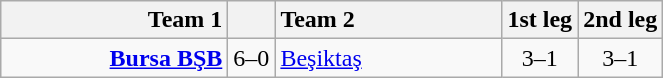<table class="wikitable" style="text-align: center;">
<tr>
<th style="text-align: right; width: 9em;" scope="col">Team 1</th>
<th scope="col"></th>
<th style="text-align: left; width: 9em;" scope="col">Team 2</th>
<th scope="col">1st leg</th>
<th scope="col">2nd leg</th>
</tr>
<tr>
<td style="text-align: right;"><strong><a href='#'>Bursa BŞB</a></strong></td>
<td>6–0</td>
<td style="text-align: left;"><a href='#'>Beşiktaş</a></td>
<td>3–1</td>
<td>3–1</td>
</tr>
</table>
